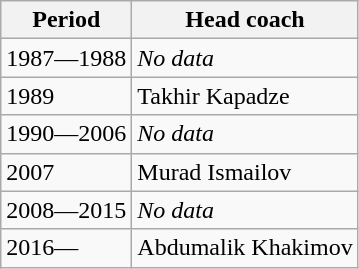<table class="wikitable">
<tr>
<th>Period</th>
<th>Head coach</th>
</tr>
<tr>
<td>1987—1988</td>
<td><em>No data</em></td>
</tr>
<tr>
<td>1989</td>
<td> Takhir Kapadze</td>
</tr>
<tr>
<td>1990—2006</td>
<td><em>No data</em></td>
</tr>
<tr>
<td>2007</td>
<td> Murad Ismailov</td>
</tr>
<tr>
<td>2008—2015</td>
<td><em>No data</em></td>
</tr>
<tr>
<td>2016—</td>
<td> Abdumalik Khakimov</td>
</tr>
</table>
